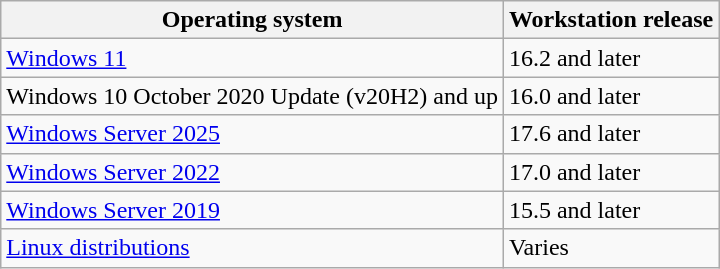<table class="wikitable" style="display: inline-table;">
<tr>
<th>Operating system</th>
<th>Workstation release</th>
</tr>
<tr>
<td><a href='#'>Windows 11</a></td>
<td>16.2 and later</td>
</tr>
<tr>
<td>Windows 10 October 2020 Update (v20H2) and up</td>
<td>16.0 and later</td>
</tr>
<tr>
<td><a href='#'>Windows Server 2025</a></td>
<td>17.6 and later</td>
</tr>
<tr>
<td><a href='#'>Windows Server 2022</a></td>
<td>17.0 and later</td>
</tr>
<tr>
<td><a href='#'>Windows Server 2019</a></td>
<td>15.5 and later</td>
</tr>
<tr>
<td><a href='#'>Linux distributions</a></td>
<td>Varies</td>
</tr>
</table>
